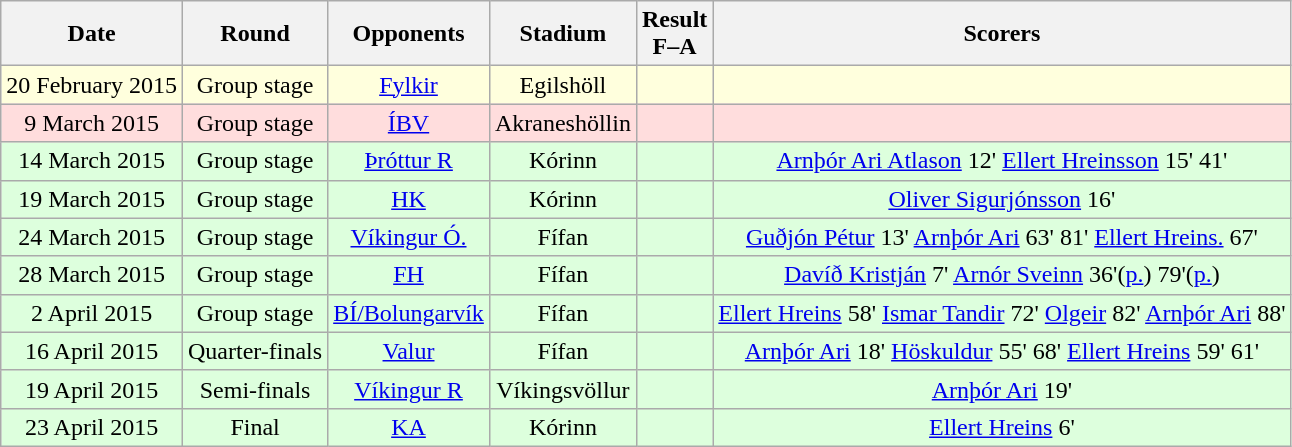<table class="wikitable" style="text-align:center">
<tr>
<th>Date</th>
<th>Round</th>
<th>Opponents</th>
<th>Stadium</th>
<th>Result<br>F–A</th>
<th>Scorers</th>
</tr>
<tr bgcolor="#ffffdd">
<td>20 February 2015</td>
<td>Group stage</td>
<td><a href='#'>Fylkir</a></td>
<td>Egilshöll</td>
<td></td>
<td></td>
</tr>
<tr bgcolor="#ffdddd">
<td>9 March 2015</td>
<td>Group stage</td>
<td><a href='#'>ÍBV</a></td>
<td>Akraneshöllin</td>
<td></td>
<td></td>
</tr>
<tr bgcolor="#ddffdd">
<td>14 March 2015</td>
<td>Group stage</td>
<td><a href='#'>Þróttur R</a></td>
<td>Kórinn</td>
<td></td>
<td><a href='#'>Arnþór Ari Atlason</a> 12' <a href='#'>Ellert Hreinsson</a> 15' 41'</td>
</tr>
<tr bgcolor="#ddffdd">
<td>19 March 2015</td>
<td>Group stage</td>
<td><a href='#'>HK</a></td>
<td>Kórinn</td>
<td></td>
<td><a href='#'>Oliver Sigurjónsson</a> 16'</td>
</tr>
<tr bgcolor="#ddffdd">
<td>24 March 2015</td>
<td>Group stage</td>
<td><a href='#'>Víkingur Ó.</a></td>
<td>Fífan</td>
<td></td>
<td><a href='#'>Guðjón Pétur</a> 13' <a href='#'>Arnþór Ari</a> 63' 81' <a href='#'>Ellert Hreins.</a> 67'</td>
</tr>
<tr bgcolor="#ddffdd">
<td>28 March 2015</td>
<td>Group stage</td>
<td><a href='#'>FH</a></td>
<td>Fífan</td>
<td></td>
<td><a href='#'>Davíð Kristján</a> 7' <a href='#'>Arnór Sveinn</a> 36'(<a href='#'>p.</a>) 79'(<a href='#'>p.</a>)</td>
</tr>
<tr bgcolor="#ddffdd">
<td>2 April 2015</td>
<td>Group stage</td>
<td><a href='#'>BÍ/Bolungarvík</a></td>
<td>Fífan</td>
<td></td>
<td><a href='#'>Ellert Hreins</a> 58' <a href='#'>Ismar Tandir</a> 72' <a href='#'>Olgeir</a> 82' <a href='#'>Arnþór Ari</a> 88'</td>
</tr>
<tr bgcolor="#ddffdd">
<td>16 April 2015</td>
<td>Quarter-finals</td>
<td><a href='#'>Valur</a></td>
<td>Fífan</td>
<td></td>
<td><a href='#'>Arnþór Ari</a> 18'  <a href='#'>Höskuldur</a> 55' 68' <a href='#'>Ellert Hreins</a> 59' 61'</td>
</tr>
<tr bgcolor="#ddffdd">
<td>19 April 2015</td>
<td>Semi-finals</td>
<td><a href='#'>Víkingur R</a></td>
<td>Víkingsvöllur</td>
<td></td>
<td><a href='#'>Arnþór Ari</a> 19'</td>
</tr>
<tr bgcolor="#ddffdd">
<td>23 April 2015</td>
<td>Final</td>
<td><a href='#'>KA</a></td>
<td>Kórinn</td>
<td></td>
<td><a href='#'>Ellert Hreins</a> 6'</td>
</tr>
</table>
